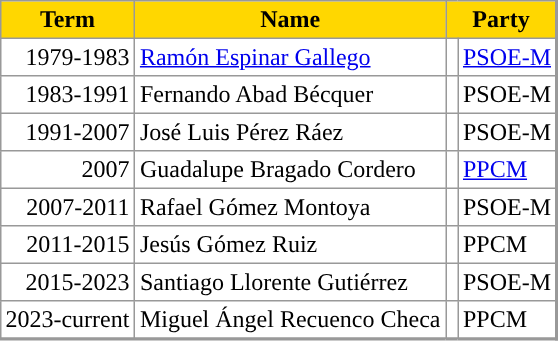<table align="center" rules="all" cellspacing="0" cellpadding="3" style="border: 1px solid #999; border-right: 2px solid #999; border-bottom:2px solid #999">
<tr>
<th bgcolor="gold">Term</th>
<th align="center" bgcolor="gold">Name</th>
<th colspan="2" bgcolor="gold">Party</th>
</tr>
<tr>
<td align="right">1979-1983</td>
<td><a href='#'>Ramón Espinar Gallego</a></td>
<td width="1"></td>
<td><a href='#'>PSOE-M</a></td>
</tr>
<tr>
<td align="right">1983-1991</td>
<td>Fernando Abad Bécquer</td>
<td width="1"></td>
<td>PSOE-M</td>
</tr>
<tr>
<td align="right">1991-2007</td>
<td>José Luis Pérez Ráez</td>
<td width="1"></td>
<td>PSOE-M</td>
</tr>
<tr>
<td align="right">2007</td>
<td>Guadalupe Bragado Cordero</td>
<td></td>
<td><a href='#'>PPCM</a></td>
</tr>
<tr>
<td align="right">2007-2011</td>
<td>Rafael Gómez Montoya</td>
<td></td>
<td>PSOE-M</td>
</tr>
<tr>
<td align="right">2011-2015</td>
<td>Jesús Gómez Ruiz</td>
<td></td>
<td>PPCM</td>
</tr>
<tr>
<td align="right">2015-2023</td>
<td>Santiago Llorente Gutiérrez</td>
<td></td>
<td>PSOE-M</td>
</tr>
<tr>
<td align="right">2023-current</td>
<td>Miguel Ángel Recuenco Checa</td>
<td></td>
<td>PPCM</td>
</tr>
<tr>
</tr>
</table>
